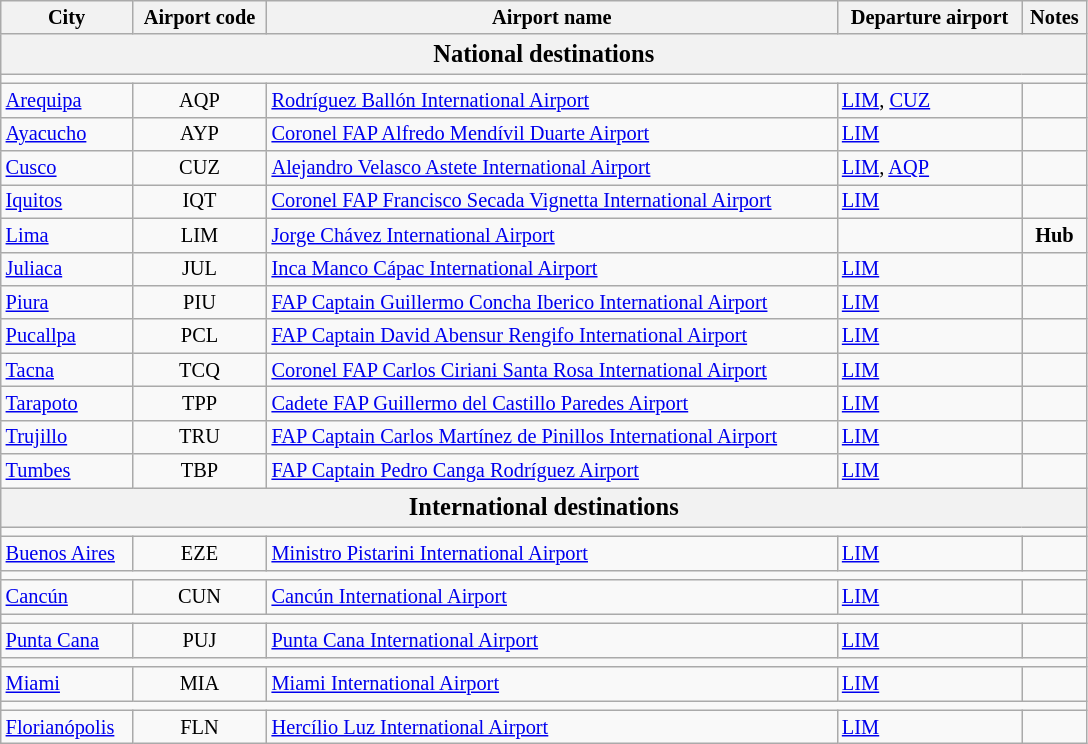<table class="wikitable" style="font-size: 85%" width="725" align="center">
<tr>
<th>City</th>
<th>Airport code</th>
<th>Airport name</th>
<th>Departure airport</th>
<th>Notes</th>
</tr>
<tr>
<th colspan="5"><big>National destinations</big></th>
</tr>
<tr>
<td colspan="5"></td>
</tr>
<tr>
<td><a href='#'>Arequipa</a></td>
<td align="center">AQP</td>
<td><a href='#'>Rodríguez Ballón International Airport</a></td>
<td><a href='#'>LIM</a>, <a href='#'>CUZ</a></td>
<td align="center"></td>
</tr>
<tr>
<td><a href='#'>Ayacucho</a></td>
<td align="center">AYP</td>
<td><a href='#'>Coronel FAP Alfredo Mendívil Duarte Airport</a></td>
<td><a href='#'>LIM</a></td>
<td align="center"></td>
</tr>
<tr>
<td><a href='#'>Cusco</a></td>
<td align="center">CUZ</td>
<td><a href='#'>Alejandro Velasco Astete International Airport</a></td>
<td><a href='#'>LIM</a>, <a href='#'>AQP</a></td>
<td align="center"></td>
</tr>
<tr>
<td><a href='#'>Iquitos</a></td>
<td align="center">IQT</td>
<td><a href='#'>Coronel FAP Francisco Secada Vignetta International Airport</a></td>
<td><a href='#'>LIM</a></td>
<td align="center"></td>
</tr>
<tr>
<td><a href='#'>Lima</a></td>
<td align="center">LIM</td>
<td><a href='#'>Jorge Chávez International Airport</a></td>
<td></td>
<td align="center"><strong>Hub</strong></td>
</tr>
<tr>
<td><a href='#'>Juliaca</a></td>
<td align="center">JUL</td>
<td><a href='#'>Inca Manco Cápac International Airport</a></td>
<td><a href='#'>LIM</a></td>
<td align="center"></td>
</tr>
<tr>
<td><a href='#'>Piura</a></td>
<td align="center">PIU</td>
<td><a href='#'>FAP Captain Guillermo Concha Iberico International Airport</a></td>
<td><a href='#'>LIM</a></td>
<td align="center"></td>
</tr>
<tr>
<td><a href='#'>Pucallpa</a></td>
<td align="center">PCL</td>
<td><a href='#'>FAP Captain David Abensur Rengifo International Airport</a></td>
<td><a href='#'>LIM</a></td>
<td align="center"></td>
</tr>
<tr>
<td><a href='#'>Tacna</a></td>
<td align="center">TCQ</td>
<td><a href='#'>Coronel FAP Carlos Ciriani Santa Rosa International Airport</a></td>
<td><a href='#'>LIM</a></td>
<td align="center"></td>
</tr>
<tr>
<td><a href='#'>Tarapoto</a></td>
<td align="center">TPP</td>
<td><a href='#'>Cadete FAP Guillermo del Castillo Paredes Airport</a></td>
<td><a href='#'>LIM</a></td>
<td align="center"></td>
</tr>
<tr>
<td><a href='#'>Trujillo</a></td>
<td align="center">TRU</td>
<td><a href='#'>FAP Captain Carlos Martínez de Pinillos International Airport</a></td>
<td><a href='#'>LIM</a></td>
<td align="center"></td>
</tr>
<tr>
<td><a href='#'>Tumbes</a></td>
<td align="center">TBP</td>
<td><a href='#'>FAP Captain Pedro Canga Rodríguez Airport</a></td>
<td><a href='#'>LIM</a></td>
<td align="center"></td>
</tr>
<tr>
<th colspan="5"><big>International destinations</big></th>
</tr>
<tr>
<td colspan="5"></td>
</tr>
<tr>
<td><a href='#'>Buenos Aires</a></td>
<td align="center">EZE</td>
<td><a href='#'>Ministro Pistarini International Airport</a></td>
<td><a href='#'>LIM</a></td>
<td align="center"></td>
</tr>
<tr>
<td colspan="5"></td>
</tr>
<tr>
<td><a href='#'>Cancún</a></td>
<td align="center">CUN</td>
<td><a href='#'>Cancún International Airport</a></td>
<td><a href='#'>LIM</a></td>
<td align="center"></td>
</tr>
<tr>
<td colspan="5"></td>
</tr>
<tr>
<td><a href='#'>Punta Cana</a></td>
<td align="center">PUJ</td>
<td><a href='#'>Punta Cana International Airport</a></td>
<td><a href='#'>LIM</a></td>
<td align="center"></td>
</tr>
<tr>
<td colspan="5"></td>
</tr>
<tr>
<td><a href='#'>Miami</a></td>
<td align="center">MIA</td>
<td><a href='#'>Miami International Airport</a></td>
<td><a href='#'>LIM</a></td>
<td align="center"></td>
</tr>
<tr>
<td colspan="5"></td>
</tr>
<tr>
<td><a href='#'>Florianópolis</a></td>
<td align="center">FLN</td>
<td><a href='#'>Hercílio Luz International Airport</a></td>
<td><a href='#'>LIM</a></td>
<td align="center"></td>
</tr>
</table>
